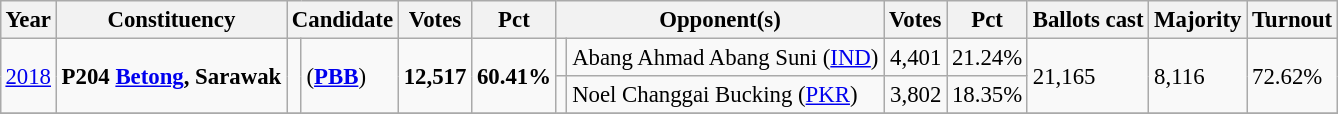<table class="wikitable" style="margin:0.5em ; font-size:95%">
<tr>
<th>Year</th>
<th>Constituency</th>
<th colspan=2>Candidate</th>
<th>Votes</th>
<th>Pct</th>
<th colspan=2>Opponent(s)</th>
<th>Votes</th>
<th>Pct</th>
<th>Ballots cast</th>
<th>Majority</th>
<th>Turnout</th>
</tr>
<tr>
<td rowspan=2><a href='#'>2018</a></td>
<td rowspan="2"><strong>P204 <a href='#'>Betong</a>, Sarawak</strong></td>
<td rowspan=2 ></td>
<td rowspan=2> (<a href='#'><strong>PBB</strong></a>)</td>
<td rowspan="2" style="text-align:right;"><strong>12,517</strong></td>
<td rowspan=2 style="text-align:right;"><strong>60.41%</strong></td>
<td></td>
<td>Abang Ahmad Abang Suni (<a href='#'>IND</a>)</td>
<td style="text-align:right;">4,401</td>
<td style="text-align:right;">21.24%</td>
<td rowspan=2>21,165</td>
<td rowspan=2>8,116</td>
<td rowspan=2>72.62%</td>
</tr>
<tr>
<td></td>
<td>Noel Changgai Bucking (<a href='#'>PKR</a>)</td>
<td style="text-align:right;">3,802</td>
<td style="text-align:right;">18.35%</td>
</tr>
<tr>
</tr>
</table>
